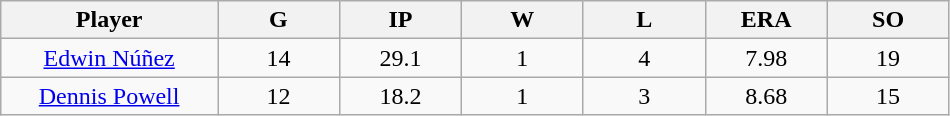<table class="wikitable sortable">
<tr>
<th bgcolor="#DDDDFF" width="16%">Player</th>
<th bgcolor="#DDDDFF" width="9%">G</th>
<th bgcolor="#DDDDFF" width="9%">IP</th>
<th bgcolor="#DDDDFF" width="9%">W</th>
<th bgcolor="#DDDDFF" width="9%">L</th>
<th bgcolor="#DDDDFF" width="9%">ERA</th>
<th bgcolor="#DDDDFF" width="9%">SO</th>
</tr>
<tr align=center>
<td><a href='#'>Edwin Núñez</a></td>
<td>14</td>
<td>29.1</td>
<td>1</td>
<td>4</td>
<td>7.98</td>
<td>19</td>
</tr>
<tr align=center>
<td><a href='#'>Dennis Powell</a></td>
<td>12</td>
<td>18.2</td>
<td>1</td>
<td>3</td>
<td>8.68</td>
<td>15</td>
</tr>
</table>
